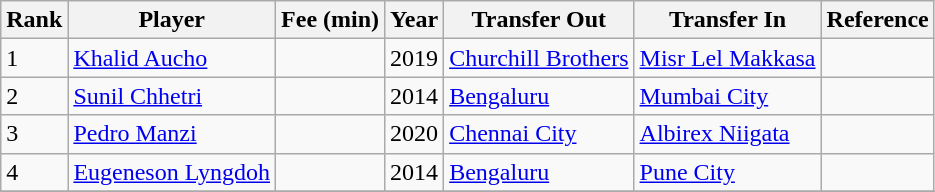<table class="wikitable">
<tr>
<th>Rank</th>
<th>Player</th>
<th>Fee (min)</th>
<th>Year</th>
<th>Transfer Out</th>
<th>Transfer In</th>
<th>Reference</th>
</tr>
<tr>
<td>1</td>
<td> <a href='#'>Khalid Aucho</a></td>
<td></td>
<td>2019</td>
<td> <a href='#'>Churchill Brothers</a></td>
<td> <a href='#'>Misr Lel Makkasa</a></td>
<td></td>
</tr>
<tr>
<td>2</td>
<td> <a href='#'>Sunil Chhetri</a></td>
<td></td>
<td>2014</td>
<td> <a href='#'>Bengaluru</a></td>
<td> <a href='#'>Mumbai City</a></td>
<td></td>
</tr>
<tr>
<td>3</td>
<td> <a href='#'>Pedro Manzi</a></td>
<td></td>
<td>2020</td>
<td> <a href='#'>Chennai City</a></td>
<td> <a href='#'>Albirex Niigata</a></td>
<td></td>
</tr>
<tr>
<td>4</td>
<td> <a href='#'>Eugeneson Lyngdoh</a></td>
<td></td>
<td>2014</td>
<td> <a href='#'>Bengaluru</a></td>
<td> <a href='#'>Pune City</a></td>
<td></td>
</tr>
<tr>
</tr>
</table>
